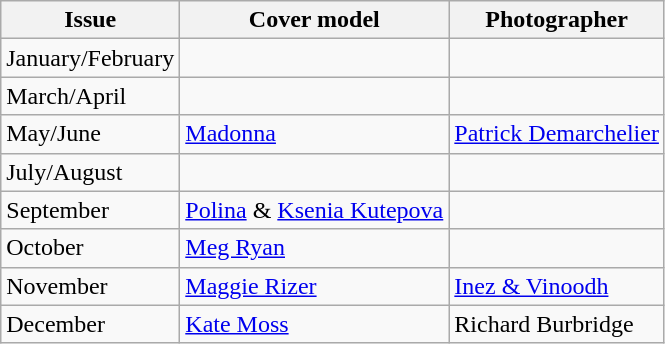<table class="sortable wikitable">
<tr>
<th>Issue</th>
<th>Cover model</th>
<th>Photographer</th>
</tr>
<tr>
<td>January/February</td>
<td></td>
<td></td>
</tr>
<tr>
<td>March/April</td>
<td></td>
<td></td>
</tr>
<tr>
<td>May/June</td>
<td><a href='#'>Madonna</a></td>
<td><a href='#'>Patrick Demarchelier</a></td>
</tr>
<tr>
<td>July/August</td>
<td></td>
<td></td>
</tr>
<tr>
<td>September</td>
<td><a href='#'>Polina</a> & <a href='#'>Ksenia Kutepova</a></td>
<td></td>
</tr>
<tr>
<td>October</td>
<td><a href='#'>Meg Ryan</a></td>
<td></td>
</tr>
<tr>
<td>November</td>
<td><a href='#'>Maggie Rizer</a></td>
<td><a href='#'>Inez & Vinoodh</a></td>
</tr>
<tr>
<td>December</td>
<td><a href='#'>Kate Moss</a></td>
<td>Richard Burbridge</td>
</tr>
</table>
